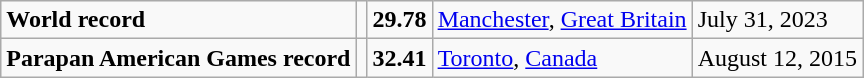<table class="wikitable">
<tr>
<td><strong>World record</strong></td>
<td></td>
<td><strong>29.78</strong></td>
<td><a href='#'>Manchester</a>, <a href='#'>Great Britain</a></td>
<td>July 31, 2023</td>
</tr>
<tr>
<td><strong>Parapan American Games record</strong></td>
<td></td>
<td><strong>32.41</strong></td>
<td><a href='#'>Toronto</a>, <a href='#'>Canada</a></td>
<td>August 12, 2015</td>
</tr>
</table>
